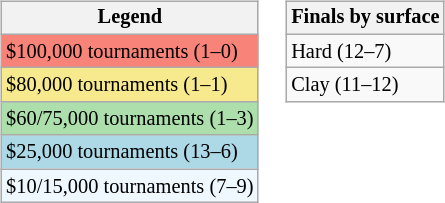<table>
<tr valign="top">
<td><br><table class="wikitable" style="font-size:85%">
<tr>
<th>Legend</th>
</tr>
<tr style="background:#f88379;">
<td>$100,000 tournaments (1–0)</td>
</tr>
<tr style="background:#f7e98e;">
<td>$80,000 tournaments (1–1)</td>
</tr>
<tr style="background:#addfad;">
<td>$60/75,000 tournaments (1–3)</td>
</tr>
<tr style="background:lightblue;">
<td>$25,000 tournaments (13–6)</td>
</tr>
<tr style="background:#f0f8ff;">
<td>$10/15,000 tournaments (7–9)</td>
</tr>
</table>
</td>
<td><br><table class="wikitable" style="font-size:85%">
<tr>
<th>Finals by surface</th>
</tr>
<tr>
<td>Hard (12–7)</td>
</tr>
<tr>
<td>Clay (11–12)</td>
</tr>
</table>
</td>
</tr>
</table>
